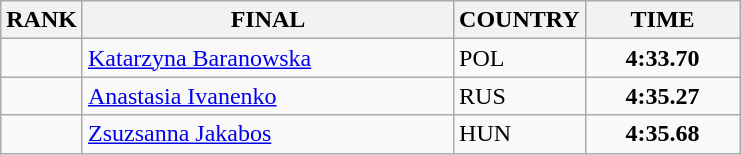<table class="wikitable">
<tr>
<th>RANK</th>
<th align="left" style="width: 15em">FINAL</th>
<th>COUNTRY</th>
<th style="width: 6em">TIME</th>
</tr>
<tr>
<td align="center"></td>
<td><a href='#'>Katarzyna Baranowska</a></td>
<td> POL</td>
<td align="center"><strong>4:33.70</strong></td>
</tr>
<tr>
<td align="center"></td>
<td><a href='#'>Anastasia Ivanenko</a></td>
<td> RUS</td>
<td align="center"><strong>4:35.27</strong></td>
</tr>
<tr>
<td align="center"></td>
<td><a href='#'>Zsuzsanna Jakabos</a></td>
<td> HUN</td>
<td align="center"><strong>4:35.68</strong></td>
</tr>
</table>
